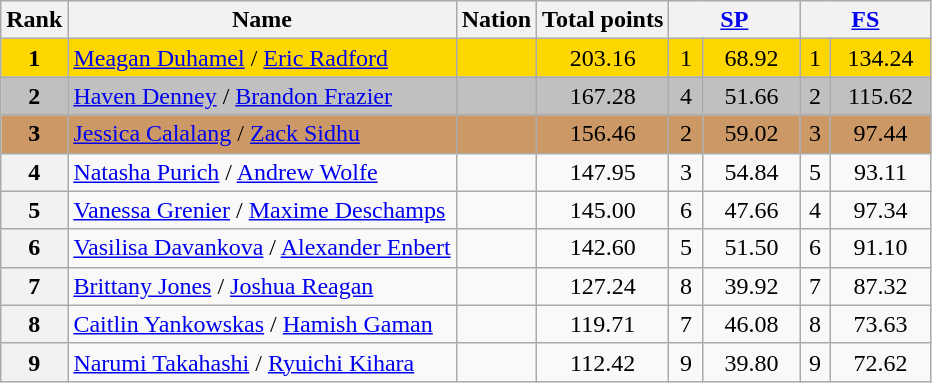<table class="wikitable sortable">
<tr>
<th>Rank</th>
<th>Name</th>
<th>Nation</th>
<th>Total points</th>
<th colspan="2" width="80px"><a href='#'>SP</a></th>
<th colspan="2" width="80px"><a href='#'>FS</a></th>
</tr>
<tr bgcolor="gold">
<td align="center"><strong>1</strong></td>
<td><a href='#'>Meagan Duhamel</a> / <a href='#'>Eric Radford</a></td>
<td></td>
<td align="center">203.16</td>
<td align="center">1</td>
<td align="center">68.92</td>
<td align="center">1</td>
<td align="center">134.24</td>
</tr>
<tr bgcolor="silver">
<td align="center"><strong>2</strong></td>
<td><a href='#'>Haven Denney</a> / <a href='#'>Brandon Frazier</a></td>
<td></td>
<td align="center">167.28</td>
<td align="center">4</td>
<td align="center">51.66</td>
<td align="center">2</td>
<td align="center">115.62</td>
</tr>
<tr bgcolor="cc9966">
<td align="center"><strong>3</strong></td>
<td><a href='#'>Jessica Calalang</a> / <a href='#'>Zack Sidhu</a></td>
<td></td>
<td align="center">156.46</td>
<td align="center">2</td>
<td align="center">59.02</td>
<td align="center">3</td>
<td align="center">97.44</td>
</tr>
<tr>
<th>4</th>
<td><a href='#'>Natasha Purich</a> / <a href='#'>Andrew Wolfe</a></td>
<td></td>
<td align="center">147.95</td>
<td align="center">3</td>
<td align="center">54.84</td>
<td align="center">5</td>
<td align="center">93.11</td>
</tr>
<tr>
<th>5</th>
<td><a href='#'>Vanessa Grenier</a> / <a href='#'>Maxime Deschamps</a></td>
<td></td>
<td align="center">145.00</td>
<td align="center">6</td>
<td align="center">47.66</td>
<td align="center">4</td>
<td align="center">97.34</td>
</tr>
<tr>
<th>6</th>
<td><a href='#'>Vasilisa Davankova</a> / <a href='#'>Alexander Enbert</a></td>
<td></td>
<td align="center">142.60</td>
<td align="center">5</td>
<td align="center">51.50</td>
<td align="center">6</td>
<td align="center">91.10</td>
</tr>
<tr>
<th>7</th>
<td><a href='#'>Brittany Jones</a> / <a href='#'>Joshua Reagan</a></td>
<td></td>
<td align="center">127.24</td>
<td align="center">8</td>
<td align="center">39.92</td>
<td align="center">7</td>
<td align="center">87.32</td>
</tr>
<tr>
<th>8</th>
<td><a href='#'>Caitlin Yankowskas</a> / <a href='#'>Hamish Gaman</a></td>
<td></td>
<td align="center">119.71</td>
<td align="center">7</td>
<td align="center">46.08</td>
<td align="center">8</td>
<td align="center">73.63</td>
</tr>
<tr>
<th>9</th>
<td><a href='#'>Narumi Takahashi</a> / <a href='#'>Ryuichi Kihara</a></td>
<td></td>
<td align="center">112.42</td>
<td align="center">9</td>
<td align="center">39.80</td>
<td align="center">9</td>
<td align="center">72.62</td>
</tr>
</table>
